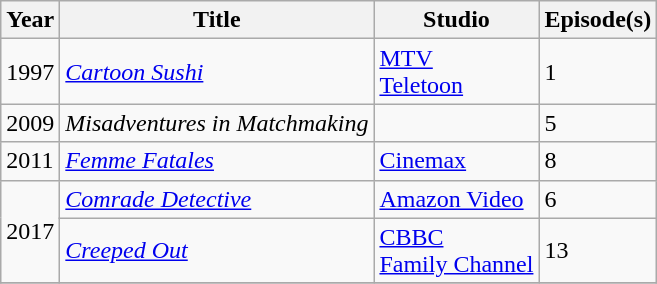<table class="wikitable sortable">
<tr>
<th>Year</th>
<th>Title</th>
<th>Studio</th>
<th>Episode(s)</th>
</tr>
<tr>
<td>1997</td>
<td><em><a href='#'>Cartoon Sushi</a></em></td>
<td><a href='#'>MTV</a><br><a href='#'>Teletoon</a></td>
<td>1</td>
</tr>
<tr>
<td>2009</td>
<td><em>Misadventures in Matchmaking</em></td>
<td></td>
<td>5</td>
</tr>
<tr>
<td>2011</td>
<td><a href='#'><em>Femme Fatales</em></a></td>
<td><a href='#'>Cinemax</a></td>
<td>8</td>
</tr>
<tr>
<td rowspan=2>2017</td>
<td><em><a href='#'>Comrade Detective</a></em></td>
<td><a href='#'>Amazon Video</a></td>
<td>6</td>
</tr>
<tr>
<td><em><a href='#'>Creeped Out</a></em></td>
<td><a href='#'>CBBC</a><br><a href='#'>Family Channel</a></td>
<td>13</td>
</tr>
<tr>
</tr>
</table>
